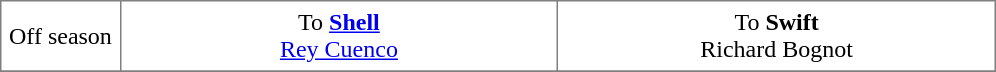<table border="1" style="border-collapse:collapse; text-align: center" cellpadding="5">
<tr>
<td style="width:12%">Off season</td>
<td style="width:44%" valign="top">To <strong><a href='#'>Shell</a></strong><br><a href='#'>Rey Cuenco</a></td>
<td style="width:44%" valign="top">To <strong>Swift</strong><br>Richard Bognot</td>
</tr>
<tr>
</tr>
</table>
